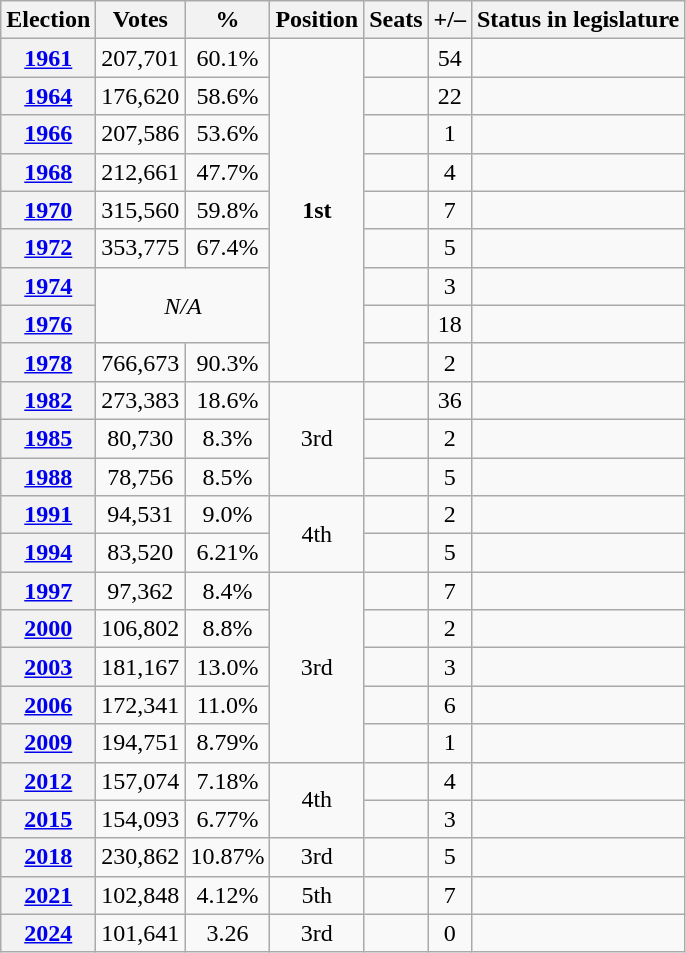<table class="wikitable" style="text-align:center">
<tr>
<th><strong>Election</strong></th>
<th scope="col"><strong>Votes</strong></th>
<th scope="col"><strong>%</strong></th>
<th><strong>Position</strong></th>
<th scope="col">Seats</th>
<th><strong>+/–</strong></th>
<th><strong>Status in legislature</strong></th>
</tr>
<tr>
<th><a href='#'>1961</a></th>
<td>207,701</td>
<td>60.1%</td>
<td rowspan="9"> <strong>1st</strong></td>
<td></td>
<td> 54</td>
<td></td>
</tr>
<tr>
<th><a href='#'>1964</a></th>
<td>176,620</td>
<td>58.6%</td>
<td></td>
<td> 22</td>
<td></td>
</tr>
<tr>
<th><a href='#'>1966</a></th>
<td>207,586</td>
<td>53.6%</td>
<td></td>
<td> 1</td>
<td></td>
</tr>
<tr>
<th><a href='#'>1968</a></th>
<td>212,661</td>
<td>47.7%</td>
<td></td>
<td> 4</td>
<td></td>
</tr>
<tr>
<th><a href='#'>1970</a></th>
<td>315,560</td>
<td>59.8%</td>
<td></td>
<td> 7</td>
<td></td>
</tr>
<tr>
<th><a href='#'>1972</a></th>
<td>353,775</td>
<td>67.4%</td>
<td></td>
<td> 5</td>
<td></td>
</tr>
<tr>
<th><a href='#'>1974</a></th>
<td colspan="2" rowspan="2"><em>N/A</em></td>
<td></td>
<td> 3</td>
<td></td>
</tr>
<tr>
<th><a href='#'>1976</a></th>
<td></td>
<td> 18</td>
<td></td>
</tr>
<tr>
<th><a href='#'>1978</a></th>
<td>766,673</td>
<td>90.3%</td>
<td></td>
<td> 2</td>
<td></td>
</tr>
<tr>
<th><a href='#'>1982</a></th>
<td>273,383</td>
<td>18.6%</td>
<td rowspan="3"> 3rd</td>
<td></td>
<td> 36</td>
<td></td>
</tr>
<tr>
<th><a href='#'>1985</a></th>
<td>80,730</td>
<td>8.3%</td>
<td></td>
<td> 2</td>
<td></td>
</tr>
<tr>
<th><a href='#'>1988</a></th>
<td>78,756</td>
<td>8.5%</td>
<td></td>
<td> 5</td>
<td></td>
</tr>
<tr>
<th><a href='#'>1991</a></th>
<td>94,531</td>
<td>9.0%</td>
<td rowspan="2"> 4th</td>
<td></td>
<td> 2</td>
<td></td>
</tr>
<tr>
<th><a href='#'>1994</a></th>
<td>83,520</td>
<td>6.21%</td>
<td></td>
<td> 5</td>
<td></td>
</tr>
<tr>
<th><a href='#'>1997</a></th>
<td>97,362</td>
<td>8.4%</td>
<td rowspan="5"> 3rd</td>
<td></td>
<td> 7</td>
<td></td>
</tr>
<tr>
<th><a href='#'>2000</a></th>
<td>106,802</td>
<td>8.8%</td>
<td></td>
<td> 2</td>
<td></td>
</tr>
<tr>
<th><a href='#'>2003</a></th>
<td>181,167</td>
<td>13.0%</td>
<td></td>
<td> 3</td>
<td></td>
</tr>
<tr>
<th><a href='#'>2006</a></th>
<td>172,341</td>
<td>11.0%</td>
<td></td>
<td> 6</td>
<td></td>
</tr>
<tr>
<th><a href='#'>2009</a></th>
<td>194,751</td>
<td>8.79%</td>
<td></td>
<td> 1</td>
<td></td>
</tr>
<tr>
<th><a href='#'>2012</a></th>
<td>157,074</td>
<td>7.18%</td>
<td rowspan="2"> 4th</td>
<td></td>
<td> 4</td>
<td></td>
</tr>
<tr>
<th><a href='#'>2015</a></th>
<td>154,093</td>
<td>6.77%</td>
<td></td>
<td> 3</td>
<td></td>
</tr>
<tr>
<th><a href='#'>2018</a></th>
<td>230,862</td>
<td>10.87%</td>
<td> 3rd</td>
<td></td>
<td> 5</td>
<td></td>
</tr>
<tr>
<th><a href='#'>2021</a></th>
<td>102,848</td>
<td>4.12%</td>
<td> 5th</td>
<td></td>
<td> 7</td>
<td></td>
</tr>
<tr>
<th><a href='#'>2024</a></th>
<td>101,641</td>
<td>3.26</td>
<td> 3rd</td>
<td></td>
<td> 0</td>
<td></td>
</tr>
</table>
